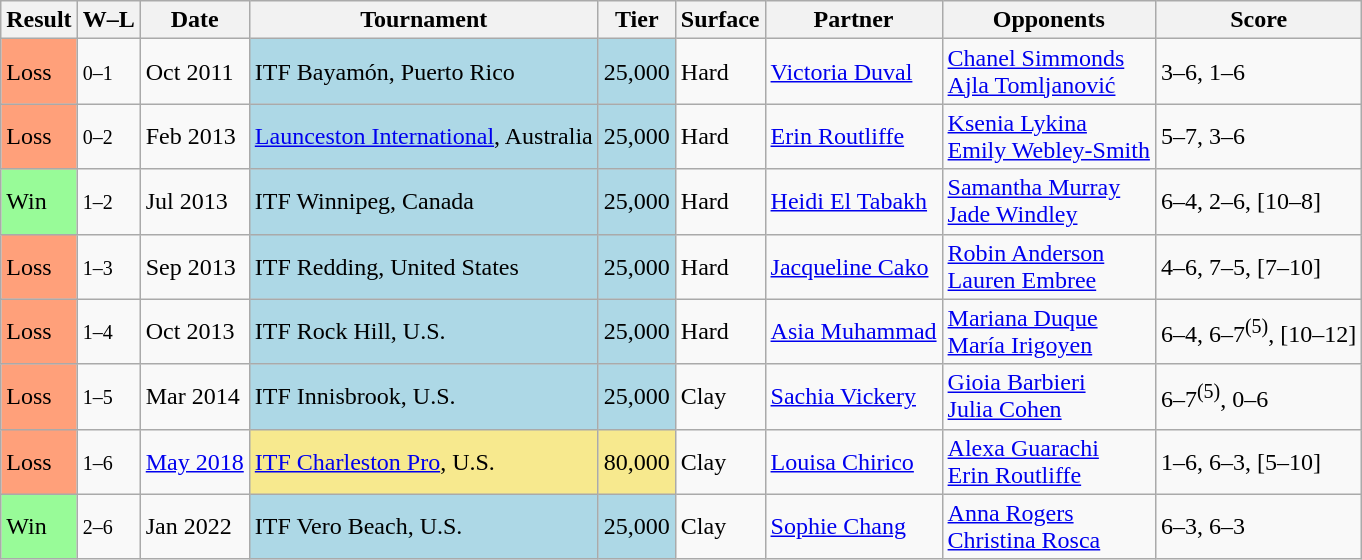<table class="sortable wikitable">
<tr>
<th>Result</th>
<th class="unsortable">W–L</th>
<th>Date</th>
<th>Tournament</th>
<th>Tier</th>
<th>Surface</th>
<th>Partner</th>
<th>Opponents</th>
<th class="unsortable">Score</th>
</tr>
<tr>
<td style="background:#ffa07a;">Loss</td>
<td><small>0–1</small></td>
<td>Oct 2011</td>
<td style="background:lightblue;">ITF Bayamón, Puerto Rico</td>
<td style="background:lightblue;">25,000</td>
<td>Hard</td>
<td> <a href='#'>Victoria Duval</a></td>
<td> <a href='#'>Chanel Simmonds</a> <br>  <a href='#'>Ajla Tomljanović</a></td>
<td>3–6, 1–6</td>
</tr>
<tr>
<td style="background:#ffa07a;">Loss</td>
<td><small>0–2</small></td>
<td>Feb 2013</td>
<td style="background:lightblue;"><a href='#'>Launceston International</a>, Australia</td>
<td style="background:lightblue;">25,000</td>
<td>Hard</td>
<td> <a href='#'>Erin Routliffe</a></td>
<td> <a href='#'>Ksenia Lykina</a> <br>  <a href='#'>Emily Webley-Smith</a></td>
<td>5–7, 3–6</td>
</tr>
<tr>
<td style="background:#98fb98;">Win</td>
<td><small>1–2</small></td>
<td>Jul 2013</td>
<td style="background:lightblue;">ITF Winnipeg, Canada</td>
<td style="background:lightblue;">25,000</td>
<td>Hard</td>
<td> <a href='#'>Heidi El Tabakh</a></td>
<td> <a href='#'>Samantha Murray</a> <br>  <a href='#'>Jade Windley</a></td>
<td>6–4, 2–6, [10–8]</td>
</tr>
<tr>
<td style="background:#ffa07a;">Loss</td>
<td><small>1–3</small></td>
<td>Sep 2013</td>
<td style="background:lightblue;">ITF Redding, United States</td>
<td style="background:lightblue;">25,000</td>
<td>Hard</td>
<td> <a href='#'>Jacqueline Cako</a></td>
<td> <a href='#'>Robin Anderson</a> <br>  <a href='#'>Lauren Embree</a></td>
<td>4–6, 7–5, [7–10]</td>
</tr>
<tr>
<td style="background:#ffa07a;">Loss</td>
<td><small>1–4</small></td>
<td>Oct 2013</td>
<td style="background:lightblue;">ITF Rock Hill, U.S.</td>
<td style="background:lightblue;">25,000</td>
<td>Hard</td>
<td> <a href='#'>Asia Muhammad</a></td>
<td> <a href='#'>Mariana Duque</a> <br>  <a href='#'>María Irigoyen</a></td>
<td>6–4, 6–7<sup>(5)</sup>, [10–12]</td>
</tr>
<tr>
<td style="background:#ffa07a;">Loss</td>
<td><small>1–5</small></td>
<td>Mar 2014</td>
<td style="background:lightblue;">ITF Innisbrook, U.S.</td>
<td style="background:lightblue;">25,000</td>
<td>Clay</td>
<td> <a href='#'>Sachia Vickery</a></td>
<td> <a href='#'>Gioia Barbieri</a> <br>  <a href='#'>Julia Cohen</a></td>
<td>6–7<sup>(5)</sup>, 0–6</td>
</tr>
<tr>
<td style="background:#ffa07a;">Loss</td>
<td><small>1–6</small></td>
<td><a href='#'>May 2018</a></td>
<td style="background:#f7e98e;"><a href='#'>ITF Charleston Pro</a>, U.S.</td>
<td style="background:#f7e98e;">80,000</td>
<td>Clay</td>
<td> <a href='#'>Louisa Chirico</a></td>
<td> <a href='#'>Alexa Guarachi</a> <br>  <a href='#'>Erin Routliffe</a></td>
<td>1–6, 6–3, [5–10]</td>
</tr>
<tr>
<td bgcolor=98FB98>Win</td>
<td><small>2–6</small></td>
<td>Jan 2022</td>
<td style="background:lightblue;">ITF Vero Beach, U.S.</td>
<td style="background:lightblue;">25,000</td>
<td>Clay</td>
<td> <a href='#'>Sophie Chang</a></td>
<td> <a href='#'>Anna Rogers</a>  <br>  <a href='#'>Christina Rosca</a></td>
<td>6–3, 6–3</td>
</tr>
</table>
